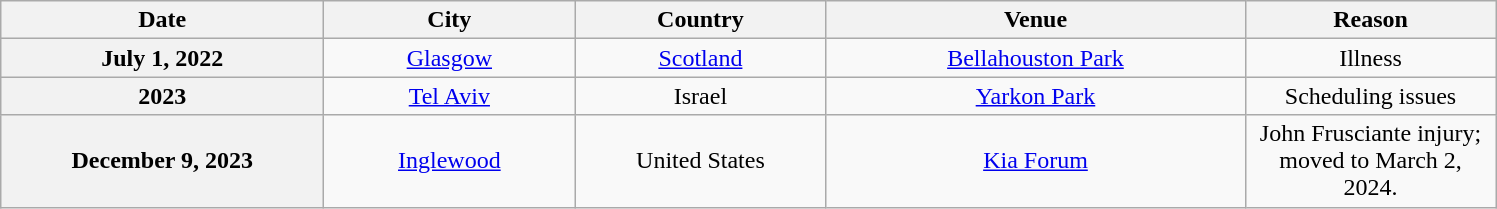<table class="wikitable plainrowheaders" style="text-align:center;">
<tr>
<th scope="col" style="width:13em;">Date</th>
<th scope="col" style="width:10em;">City</th>
<th scope="col" style="width:10em;">Country</th>
<th scope="col" style="width:17em;">Venue</th>
<th scope="col" style="width:10em;">Reason</th>
</tr>
<tr>
<th scope="row" style="text-align:center;">July 1, 2022</th>
<td><a href='#'>Glasgow</a></td>
<td><a href='#'>Scotland</a></td>
<td><a href='#'>Bellahouston Park</a></td>
<td>Illness</td>
</tr>
<tr>
<th scope="row" style="text-align:center;">2023</th>
<td><a href='#'>Tel Aviv</a></td>
<td>Israel</td>
<td><a href='#'>Yarkon Park</a></td>
<td>Scheduling issues</td>
</tr>
<tr>
<th scope="row" style="text-align:center;">December 9, 2023</th>
<td><a href='#'>Inglewood</a></td>
<td>United States</td>
<td><a href='#'>Kia Forum</a></td>
<td>John Frusciante injury;<br>moved to March 2, 2024.</td>
</tr>
</table>
